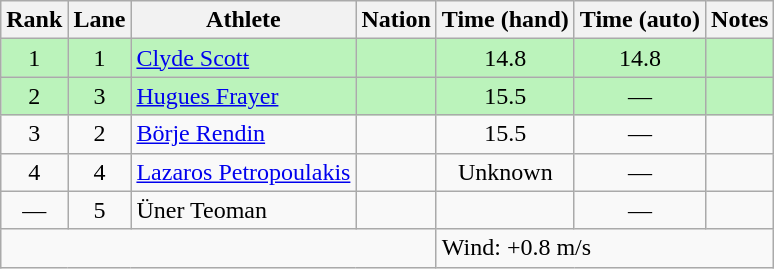<table class="wikitable sortable" style="text-align:center">
<tr>
<th>Rank</th>
<th>Lane</th>
<th>Athlete</th>
<th>Nation</th>
<th>Time (hand)</th>
<th>Time (auto)</th>
<th>Notes</th>
</tr>
<tr bgcolor="bbf3bb">
<td>1</td>
<td>1</td>
<td align=left><a href='#'>Clyde Scott</a></td>
<td align=left></td>
<td>14.8</td>
<td>14.8</td>
<td></td>
</tr>
<tr bgcolor="bbf3bb">
<td>2</td>
<td>3</td>
<td align=left><a href='#'>Hugues Frayer</a></td>
<td align=left></td>
<td>15.5</td>
<td>—</td>
<td></td>
</tr>
<tr>
<td>3</td>
<td>2</td>
<td align=left><a href='#'>Börje Rendin</a></td>
<td align=left></td>
<td>15.5</td>
<td>—</td>
<td></td>
</tr>
<tr>
<td>4</td>
<td>4</td>
<td align=left><a href='#'>Lazaros Petropoulakis</a></td>
<td align=left></td>
<td>Unknown</td>
<td>—</td>
<td></td>
</tr>
<tr>
<td data-sort-value=5>—</td>
<td>5</td>
<td align=left>Üner Teoman</td>
<td align=left></td>
<td></td>
<td>—</td>
<td></td>
</tr>
<tr class="sortbottom">
<td colspan=4></td>
<td colspan="3" style="text-align:left;">Wind: +0.8 m/s</td>
</tr>
</table>
